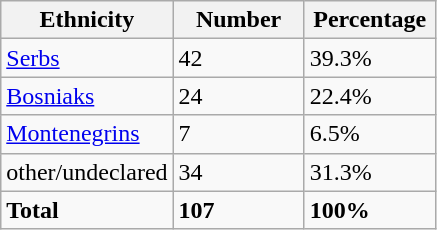<table class="wikitable">
<tr>
<th width="100px">Ethnicity</th>
<th width="80px">Number</th>
<th width="80px">Percentage</th>
</tr>
<tr>
<td><a href='#'>Serbs</a></td>
<td>42</td>
<td>39.3%</td>
</tr>
<tr>
<td><a href='#'>Bosniaks</a></td>
<td>24</td>
<td>22.4%</td>
</tr>
<tr>
<td><a href='#'>Montenegrins</a></td>
<td>7</td>
<td>6.5%</td>
</tr>
<tr>
<td>other/undeclared</td>
<td>34</td>
<td>31.3%</td>
</tr>
<tr>
<td><strong>Total</strong></td>
<td><strong>107</strong></td>
<td><strong>100%</strong></td>
</tr>
</table>
